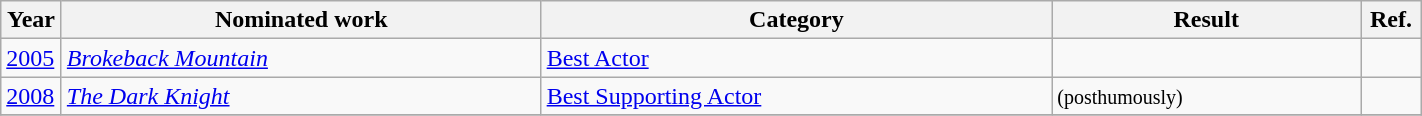<table class="wikitable sortable" width=75%>
<tr>
<th width = 33px>Year</th>
<th>Nominated work</th>
<th>Category</th>
<th>Result</th>
<th width = 33px>Ref.</th>
</tr>
<tr>
<td><a href='#'>2005</a></td>
<td><em><a href='#'>Brokeback Mountain</a></em></td>
<td><a href='#'>Best Actor</a></td>
<td></td>
<td></td>
</tr>
<tr>
<td><a href='#'>2008</a></td>
<td><em><a href='#'>The Dark Knight</a></em></td>
<td><a href='#'>Best Supporting Actor</a></td>
<td> <small>(posthumously)</small></td>
<td></td>
</tr>
<tr>
</tr>
</table>
